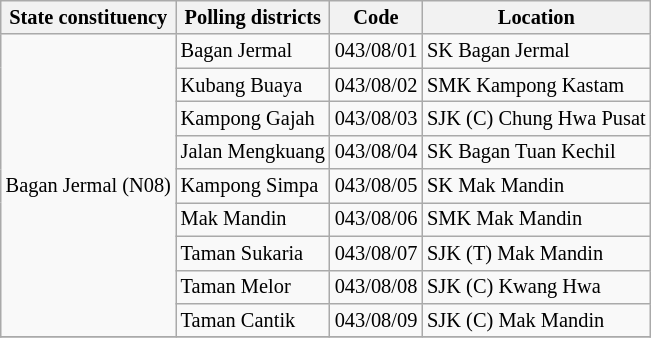<table class="wikitable sortable mw-collapsible" style="white-space:nowrap;font-size:85%">
<tr>
<th>State constituency</th>
<th>Polling districts</th>
<th>Code</th>
<th>Location</th>
</tr>
<tr>
<td rowspan="9">Bagan Jermal (N08)</td>
<td>Bagan Jermal</td>
<td>043/08/01</td>
<td>SK Bagan Jermal</td>
</tr>
<tr>
<td>Kubang Buaya</td>
<td>043/08/02</td>
<td>SMK Kampong Kastam</td>
</tr>
<tr>
<td>Kampong Gajah</td>
<td>043/08/03</td>
<td>SJK (C) Chung Hwa Pusat</td>
</tr>
<tr>
<td>Jalan Mengkuang</td>
<td>043/08/04</td>
<td>SK Bagan Tuan Kechil</td>
</tr>
<tr>
<td>Kampong Simpa</td>
<td>043/08/05</td>
<td>SK Mak Mandin</td>
</tr>
<tr>
<td>Mak Mandin</td>
<td>043/08/06</td>
<td>SMK Mak Mandin</td>
</tr>
<tr>
<td>Taman Sukaria</td>
<td>043/08/07</td>
<td>SJK (T) Mak Mandin</td>
</tr>
<tr>
<td>Taman Melor</td>
<td>043/08/08</td>
<td>SJK (C) Kwang Hwa</td>
</tr>
<tr>
<td>Taman Cantik</td>
<td>043/08/09</td>
<td>SJK (C) Mak Mandin</td>
</tr>
<tr>
</tr>
</table>
